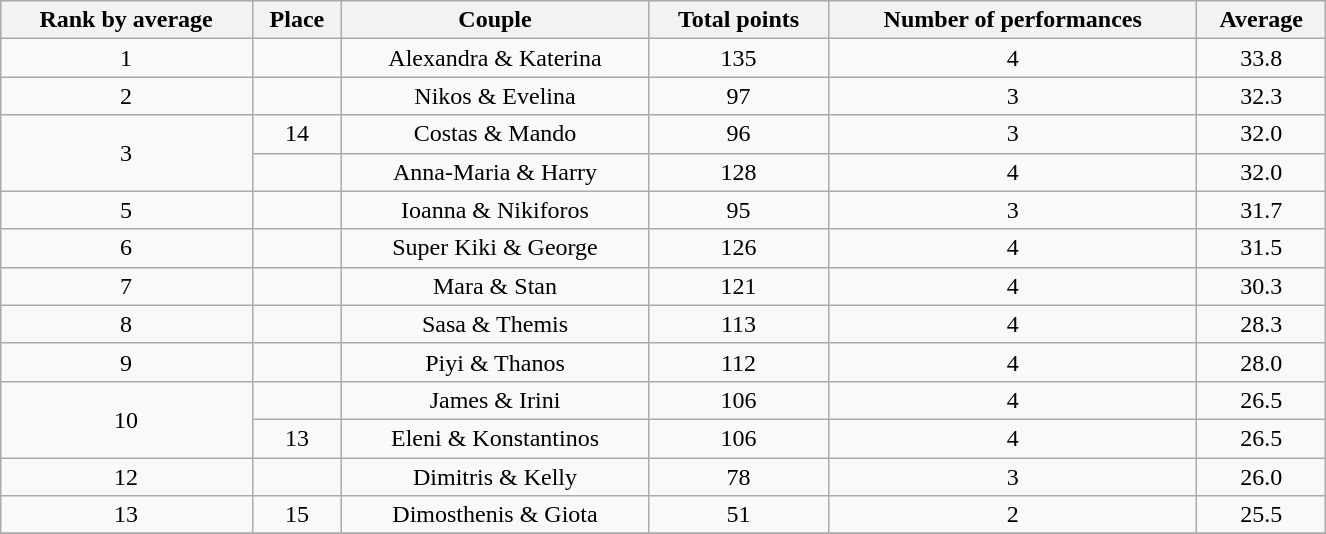<table class="wikitable sortable"  style="margin:auto; text-align:center; white-space:nowrap; width:70%;">
<tr>
<th>Rank by average</th>
<th>Place</th>
<th>Couple</th>
<th>Total points</th>
<th>Number of performances</th>
<th>Average</th>
</tr>
<tr>
<td>1</td>
<td></td>
<td>Alexandra & Katerina</td>
<td>135</td>
<td>4</td>
<td>33.8</td>
</tr>
<tr>
<td>2</td>
<td></td>
<td>Nikos & Evelina</td>
<td>97</td>
<td>3</td>
<td>32.3</td>
</tr>
<tr>
<td rowspan="2">3</td>
<td>14</td>
<td>Costas & Mando</td>
<td>96</td>
<td>3</td>
<td>32.0</td>
</tr>
<tr>
<td></td>
<td>Anna-Maria & Harry</td>
<td>128</td>
<td>4</td>
<td>32.0</td>
</tr>
<tr>
<td>5</td>
<td></td>
<td>Ioanna & Nikiforos</td>
<td>95</td>
<td>3</td>
<td>31.7</td>
</tr>
<tr>
<td>6</td>
<td></td>
<td>Super Kiki & George</td>
<td>126</td>
<td>4</td>
<td>31.5</td>
</tr>
<tr>
<td>7</td>
<td></td>
<td>Mara & Stan</td>
<td>121</td>
<td>4</td>
<td>30.3</td>
</tr>
<tr>
<td>8</td>
<td></td>
<td>Sasa & Themis</td>
<td>113</td>
<td>4</td>
<td>28.3</td>
</tr>
<tr>
<td>9</td>
<td></td>
<td>Piyi & Thanos</td>
<td>112</td>
<td>4</td>
<td>28.0</td>
</tr>
<tr>
<td rowspan="2">10</td>
<td></td>
<td>James & Irini</td>
<td>106</td>
<td>4</td>
<td>26.5</td>
</tr>
<tr>
<td>13</td>
<td>Eleni & Konstantinos</td>
<td>106</td>
<td>4</td>
<td>26.5</td>
</tr>
<tr>
<td>12</td>
<td></td>
<td>Dimitris & Kelly</td>
<td>78</td>
<td>3</td>
<td>26.0</td>
</tr>
<tr>
<td>13</td>
<td>15</td>
<td>Dimosthenis & Giota</td>
<td>51</td>
<td>2</td>
<td>25.5</td>
</tr>
<tr>
</tr>
</table>
